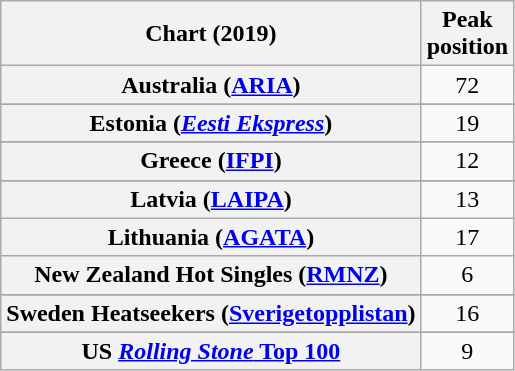<table class="wikitable sortable plainrowheaders" style="text-align:center">
<tr>
<th scope="col">Chart (2019)</th>
<th scope="col">Peak<br>position</th>
</tr>
<tr>
<th scope="row">Australia (<a href='#'>ARIA</a>)</th>
<td>72</td>
</tr>
<tr>
</tr>
<tr>
</tr>
<tr>
<th scope="row">Estonia (<em><a href='#'>Eesti Ekspress</a></em>)</th>
<td>19</td>
</tr>
<tr>
</tr>
<tr>
<th scope="row">Greece (<a href='#'>IFPI</a>)</th>
<td>12</td>
</tr>
<tr>
</tr>
<tr>
</tr>
<tr>
<th scope="row">Latvia (<a href='#'>LAIPA</a>)</th>
<td>13</td>
</tr>
<tr>
<th scope="row">Lithuania (<a href='#'>AGATA</a>)</th>
<td>17</td>
</tr>
<tr>
<th scope="row">New Zealand Hot Singles (<a href='#'>RMNZ</a>)</th>
<td>6</td>
</tr>
<tr>
</tr>
<tr>
</tr>
<tr>
<th scope="row">Sweden Heatseekers (<a href='#'>Sverigetopplistan</a>)</th>
<td>16</td>
</tr>
<tr>
</tr>
<tr>
</tr>
<tr>
</tr>
<tr>
</tr>
<tr>
</tr>
<tr>
<th scope="row">US <a href='#'><em>Rolling Stone</em> Top 100</a></th>
<td>9</td>
</tr>
</table>
